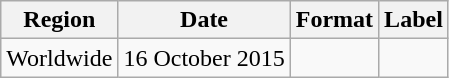<table class=wikitable>
<tr>
<th>Region</th>
<th>Date</th>
<th>Format</th>
<th>Label</th>
</tr>
<tr>
<td>Worldwide</td>
<td>16 October 2015</td>
<td></td>
<td></td>
</tr>
</table>
